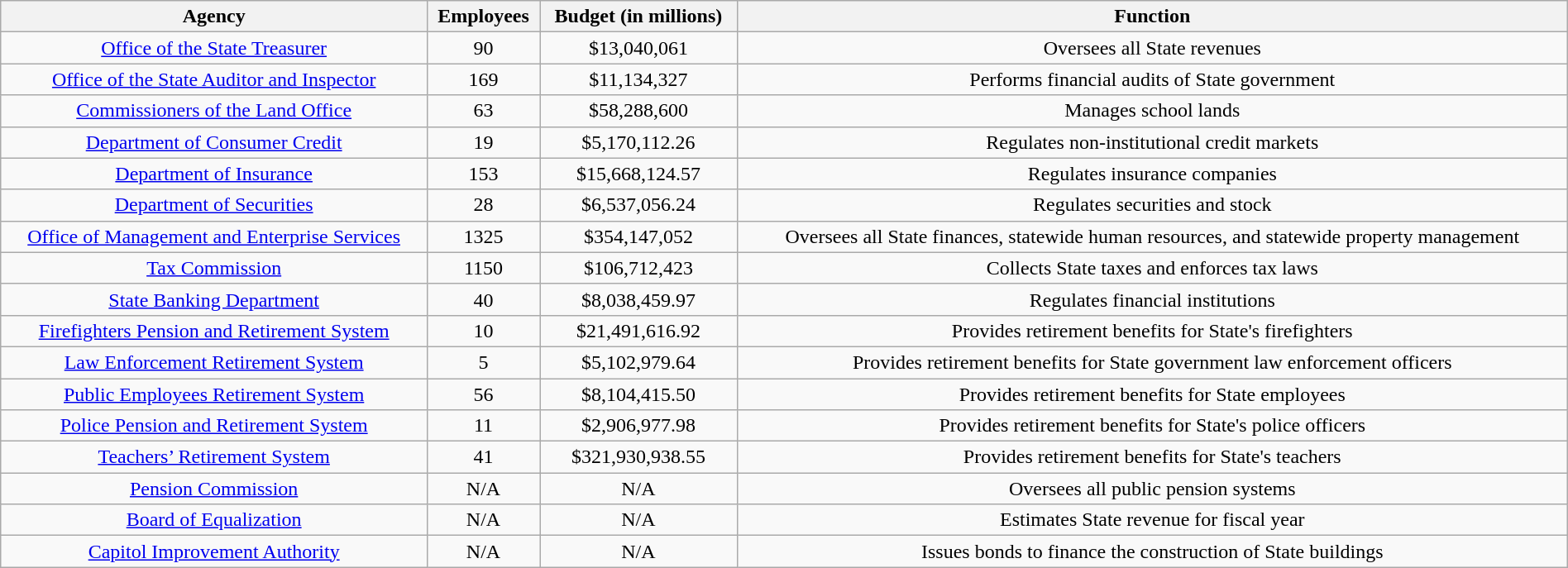<table class="wikitable" style="text-align:center; width:100%;">
<tr>
<th>Agency</th>
<th>Employees</th>
<th>Budget (in millions)</th>
<th>Function</th>
</tr>
<tr>
<td><a href='#'>Office of the State Treasurer</a></td>
<td>90</td>
<td>$13,040,061</td>
<td>Oversees all State revenues</td>
</tr>
<tr>
<td><a href='#'>Office of the State Auditor and Inspector</a></td>
<td>169</td>
<td>$11,134,327</td>
<td>Performs financial audits of State government</td>
</tr>
<tr>
<td><a href='#'>Commissioners of the Land Office</a></td>
<td>63</td>
<td>$58,288,600</td>
<td>Manages school lands</td>
</tr>
<tr>
<td><a href='#'>Department of Consumer Credit</a></td>
<td>19</td>
<td>$5,170,112.26</td>
<td>Regulates non-institutional credit markets</td>
</tr>
<tr>
<td><a href='#'>Department of Insurance</a></td>
<td>153</td>
<td>$15,668,124.57</td>
<td>Regulates insurance companies</td>
</tr>
<tr>
<td><a href='#'>Department of Securities</a></td>
<td>28</td>
<td>$6,537,056.24</td>
<td>Regulates securities and stock</td>
</tr>
<tr>
<td><a href='#'>Office of Management and Enterprise Services</a></td>
<td>1325</td>
<td>$354,147,052</td>
<td>Oversees all State finances, statewide human resources, and statewide property management</td>
</tr>
<tr>
<td><a href='#'>Tax Commission</a></td>
<td>1150</td>
<td>$106,712,423</td>
<td>Collects State taxes and enforces tax laws</td>
</tr>
<tr>
<td><a href='#'>State Banking Department</a></td>
<td>40</td>
<td>$8,038,459.97</td>
<td>Regulates financial institutions</td>
</tr>
<tr>
<td><a href='#'>Firefighters Pension and Retirement System</a></td>
<td>10</td>
<td>$21,491,616.92</td>
<td>Provides retirement benefits for State's firefighters</td>
</tr>
<tr>
<td><a href='#'>Law Enforcement Retirement System</a></td>
<td>5</td>
<td>$5,102,979.64</td>
<td>Provides retirement benefits for State government law enforcement officers</td>
</tr>
<tr>
<td><a href='#'>Public Employees Retirement System</a></td>
<td>56</td>
<td>$8,104,415.50</td>
<td>Provides retirement benefits for State employees</td>
</tr>
<tr>
<td><a href='#'>Police Pension and Retirement System</a></td>
<td>11</td>
<td>$2,906,977.98</td>
<td>Provides retirement benefits for State's police officers</td>
</tr>
<tr>
<td><a href='#'>Teachers’ Retirement System</a></td>
<td>41</td>
<td>$321,930,938.55</td>
<td>Provides retirement benefits for State's teachers</td>
</tr>
<tr>
<td><a href='#'>Pension Commission</a></td>
<td>N/A</td>
<td>N/A</td>
<td>Oversees all public pension systems</td>
</tr>
<tr>
<td><a href='#'>Board of Equalization</a></td>
<td>N/A</td>
<td>N/A</td>
<td>Estimates State revenue for fiscal year</td>
</tr>
<tr>
<td><a href='#'>Capitol Improvement Authority</a></td>
<td>N/A</td>
<td>N/A</td>
<td>Issues bonds to finance the construction of State buildings</td>
</tr>
</table>
